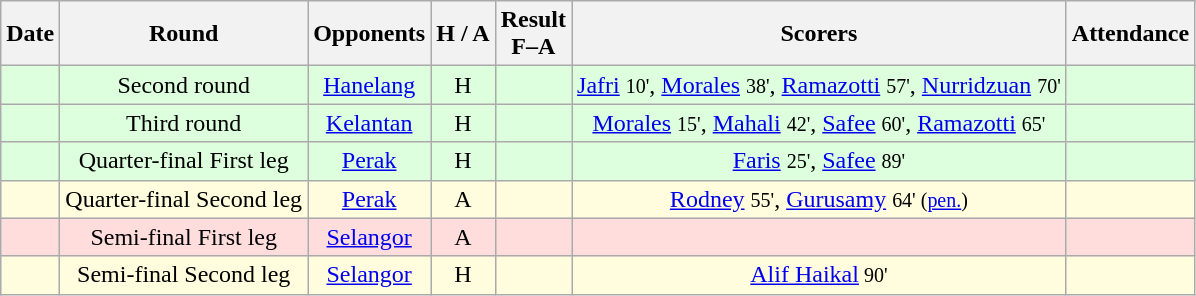<table class="wikitable" style="text-align:center">
<tr>
<th>Date</th>
<th>Round</th>
<th>Opponents</th>
<th>H / A</th>
<th>Result<br>F–A</th>
<th>Scorers</th>
<th>Attendance</th>
</tr>
<tr bgcolor=#ddffdd>
<td></td>
<td>Second round</td>
<td><a href='#'>Hanelang</a></td>
<td>H</td>
<td></td>
<td><a href='#'>Jafri</a> <small>10'</small>, <a href='#'>Morales</a> <small>38'</small>, <a href='#'>Ramazotti</a> <small>57'</small>, <a href='#'>Nurridzuan</a> <small>70'</small></td>
<td></td>
</tr>
<tr bgcolor=#ddffdd>
<td></td>
<td>Third round</td>
<td><a href='#'>Kelantan</a></td>
<td>H</td>
<td></td>
<td><a href='#'>Morales</a> <small>15'</small>, <a href='#'>Mahali</a> <small>42'</small>, <a href='#'>Safee</a> <small>60'</small>, <a href='#'>Ramazotti</a> <small>65'</small></td>
<td></td>
</tr>
<tr bgcolor=#ddffdd>
<td></td>
<td>Quarter-final First leg</td>
<td><a href='#'>Perak</a></td>
<td>H</td>
<td></td>
<td><a href='#'>Faris</a> <small>25'</small>, <a href='#'>Safee</a> <small>89'</small></td>
<td></td>
</tr>
<tr bgcolor=#fffddd>
<td></td>
<td>Quarter-final Second leg</td>
<td><a href='#'>Perak</a></td>
<td>A</td>
<td></td>
<td><a href='#'>Rodney</a> <small> 55'</small>, <a href='#'>Gurusamy</a> <small>64' (<a href='#'>pen.</a>)</small></td>
<td></td>
</tr>
<tr bgcolor=#ffdddd>
<td></td>
<td>Semi-final First leg</td>
<td><a href='#'>Selangor</a></td>
<td>A</td>
<td></td>
<td></td>
<td></td>
</tr>
<tr bgcolor=#fffddd>
<td></td>
<td>Semi-final Second leg</td>
<td><a href='#'>Selangor</a></td>
<td>H</td>
<td></td>
<td><a href='#'>Alif Haikal</a><small> 90'</small></td>
<td></td>
</tr>
</table>
